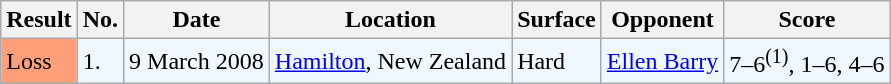<table class="sortable wikitable">
<tr>
<th span="60">Result</th>
<th span="75">No.</th>
<th span="130">Date</th>
<th span="250">Location</th>
<th span="55">Surface</th>
<th span="150">Opponent</th>
<th span="120">Score</th>
</tr>
<tr bgcolor="#f0f8ff">
<td bgcolor="FFA07A">Loss</td>
<td>1.</td>
<td>9 March 2008</td>
<td><a href='#'>Hamilton</a>, New Zealand</td>
<td>Hard</td>
<td> <a href='#'>Ellen Barry</a></td>
<td>7–6<sup>(1)</sup>, 1–6, 4–6</td>
</tr>
</table>
